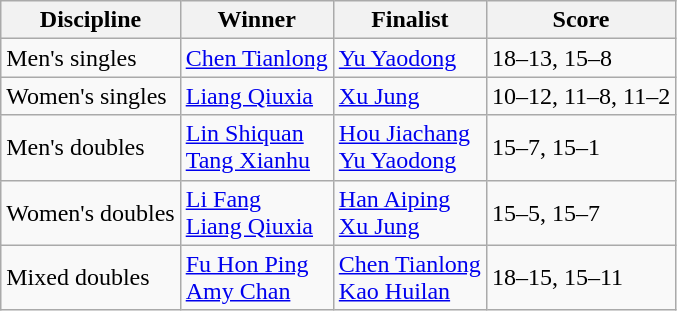<table class=wikitable>
<tr>
<th>Discipline</th>
<th>Winner</th>
<th>Finalist</th>
<th>Score</th>
</tr>
<tr>
<td>Men's singles</td>
<td> <a href='#'>Chen Tianlong</a></td>
<td> <a href='#'>Yu Yaodong</a></td>
<td>18–13, 15–8</td>
</tr>
<tr>
<td>Women's singles</td>
<td> <a href='#'>Liang Qiuxia</a></td>
<td> <a href='#'>Xu Jung</a></td>
<td>10–12, 11–8, 11–2</td>
</tr>
<tr>
<td>Men's doubles</td>
<td> <a href='#'>Lin Shiquan</a><br> <a href='#'>Tang Xianhu</a></td>
<td> <a href='#'>Hou Jiachang</a><br> <a href='#'>Yu Yaodong</a></td>
<td>15–7, 15–1</td>
</tr>
<tr>
<td>Women's doubles</td>
<td> <a href='#'>Li Fang</a><br> <a href='#'>Liang Qiuxia</a></td>
<td> <a href='#'>Han Aiping</a><br> <a href='#'>Xu Jung</a></td>
<td>15–5, 15–7</td>
</tr>
<tr>
<td>Mixed doubles</td>
<td> <a href='#'>Fu Hon Ping</a><br> <a href='#'>Amy Chan</a></td>
<td> <a href='#'>Chen Tianlong</a><br> <a href='#'>Kao Huilan</a></td>
<td>18–15, 15–11</td>
</tr>
</table>
